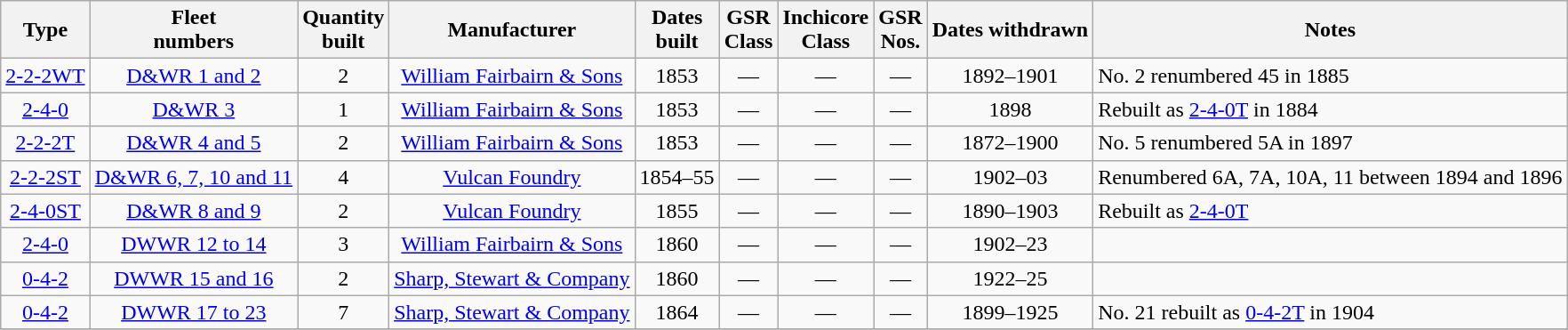<table class=wikitable style=text-align:center>
<tr>
<th>Type</th>
<th>Fleet<br>numbers</th>
<th>Quantity<br>built</th>
<th>Manufacturer</th>
<th>Dates<br>built</th>
<th>GSR<br>Class</th>
<th>Inchicore<br>Class</th>
<th>GSR<br>Nos.</th>
<th>Dates withdrawn</th>
<th>Notes</th>
</tr>
<tr>
<td><a href='#'>2-2-2WT</a></td>
<td><a href='#'>D&WR 1 and 2</a></td>
<td>2</td>
<td><a href='#'>William Fairbairn & Sons</a></td>
<td>1853</td>
<td>—</td>
<td>—</td>
<td>—</td>
<td>1892–1901</td>
<td align=left>No. 2 renumbered 45 in 1885</td>
</tr>
<tr>
<td><a href='#'>2-4-0</a></td>
<td><a href='#'>D&WR 3</a></td>
<td>1</td>
<td><a href='#'>William Fairbairn & Sons</a></td>
<td>1853</td>
<td>—</td>
<td>—</td>
<td>—</td>
<td>1898</td>
<td align=left>Rebuilt as <a href='#'>2-4-0T</a> in 1884</td>
</tr>
<tr>
<td><a href='#'>2-2-2T</a></td>
<td><a href='#'>D&WR 4 and 5</a></td>
<td>2</td>
<td><a href='#'>William Fairbairn & Sons</a></td>
<td>1853</td>
<td>—</td>
<td>—</td>
<td>—</td>
<td>1872–1900</td>
<td align=left>No. 5 renumbered 5A in 1897</td>
</tr>
<tr>
<td><a href='#'>2-2-2ST</a></td>
<td><a href='#'>D&WR 6, 7, 10 and 11</a></td>
<td>4</td>
<td><a href='#'>Vulcan Foundry</a></td>
<td>1854–55</td>
<td>—</td>
<td>—</td>
<td>—</td>
<td>1902–03</td>
<td align=left>Renumbered 6A, 7A, 10A, 11 between 1894 and 1896</td>
</tr>
<tr>
<td><a href='#'>2-4-0ST</a></td>
<td><a href='#'>D&WR 8 and 9</a></td>
<td>2</td>
<td><a href='#'>Vulcan Foundry</a></td>
<td>1855</td>
<td>—</td>
<td>—</td>
<td>—</td>
<td>1890–1903</td>
<td align=left>Rebuilt as <a href='#'>2-4-0T</a></td>
</tr>
<tr>
<td><a href='#'>2-4-0</a></td>
<td><a href='#'>DWWR 12 to 14</a></td>
<td>3</td>
<td><a href='#'>William Fairbairn & Sons</a></td>
<td>1860</td>
<td>—</td>
<td>—</td>
<td>—</td>
<td>1902–23</td>
<td align=left></td>
</tr>
<tr>
<td><a href='#'>0-4-2</a></td>
<td><a href='#'>DWWR 15 and 16</a></td>
<td>2</td>
<td><a href='#'>Sharp, Stewart & Company</a></td>
<td>1860</td>
<td>—</td>
<td>—</td>
<td>—</td>
<td>1922–25</td>
<td align=left></td>
</tr>
<tr>
<td><a href='#'>0-4-2</a></td>
<td><a href='#'>DWWR 17 to 23</a></td>
<td>7</td>
<td><a href='#'>Sharp, Stewart & Company</a></td>
<td>1864</td>
<td>—</td>
<td>—</td>
<td>—</td>
<td>1899–1925</td>
<td align=left>No. 21 rebuilt as <a href='#'>0-4-2T</a> in 1904</td>
</tr>
<tr>
</tr>
</table>
